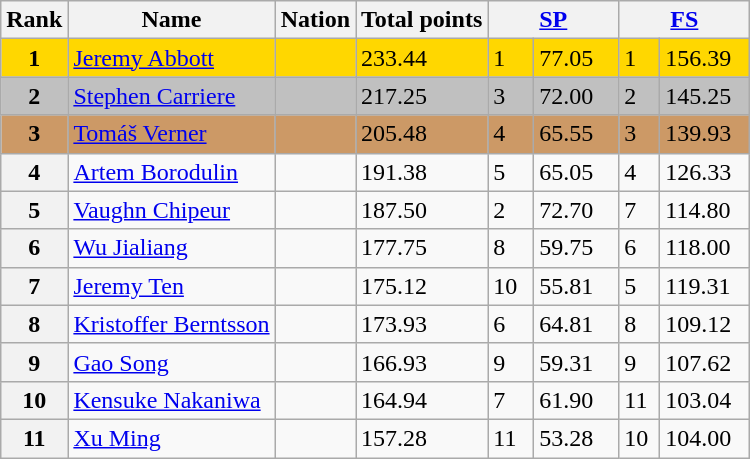<table class="wikitable">
<tr>
<th>Rank</th>
<th>Name</th>
<th>Nation</th>
<th>Total points</th>
<th colspan="2" width="80px"><a href='#'>SP</a></th>
<th colspan="2" width="80px"><a href='#'>FS</a></th>
</tr>
<tr bgcolor="gold">
<td align="center"><strong>1</strong></td>
<td><a href='#'>Jeremy Abbott</a></td>
<td></td>
<td>233.44</td>
<td>1</td>
<td>77.05</td>
<td>1</td>
<td>156.39</td>
</tr>
<tr bgcolor="silver">
<td align="center"><strong>2</strong></td>
<td><a href='#'>Stephen Carriere</a></td>
<td></td>
<td>217.25</td>
<td>3</td>
<td>72.00</td>
<td>2</td>
<td>145.25</td>
</tr>
<tr bgcolor="cc9966">
<td align="center"><strong>3</strong></td>
<td><a href='#'>Tomáš Verner</a></td>
<td></td>
<td>205.48</td>
<td>4</td>
<td>65.55</td>
<td>3</td>
<td>139.93</td>
</tr>
<tr>
<th>4</th>
<td><a href='#'>Artem Borodulin</a></td>
<td></td>
<td>191.38</td>
<td>5</td>
<td>65.05</td>
<td>4</td>
<td>126.33</td>
</tr>
<tr>
<th>5</th>
<td><a href='#'>Vaughn Chipeur</a></td>
<td></td>
<td>187.50</td>
<td>2</td>
<td>72.70</td>
<td>7</td>
<td>114.80</td>
</tr>
<tr>
<th>6</th>
<td><a href='#'>Wu Jialiang</a></td>
<td></td>
<td>177.75</td>
<td>8</td>
<td>59.75</td>
<td>6</td>
<td>118.00</td>
</tr>
<tr>
<th>7</th>
<td><a href='#'>Jeremy Ten</a></td>
<td></td>
<td>175.12</td>
<td>10</td>
<td>55.81</td>
<td>5</td>
<td>119.31</td>
</tr>
<tr>
<th>8</th>
<td><a href='#'>Kristoffer Berntsson</a></td>
<td></td>
<td>173.93</td>
<td>6</td>
<td>64.81</td>
<td>8</td>
<td>109.12</td>
</tr>
<tr>
<th>9</th>
<td><a href='#'>Gao Song</a></td>
<td></td>
<td>166.93</td>
<td>9</td>
<td>59.31</td>
<td>9</td>
<td>107.62</td>
</tr>
<tr>
<th>10</th>
<td><a href='#'>Kensuke Nakaniwa</a></td>
<td></td>
<td>164.94</td>
<td>7</td>
<td>61.90</td>
<td>11</td>
<td>103.04</td>
</tr>
<tr>
<th>11</th>
<td><a href='#'>Xu Ming</a></td>
<td></td>
<td>157.28</td>
<td>11</td>
<td>53.28</td>
<td>10</td>
<td>104.00</td>
</tr>
</table>
